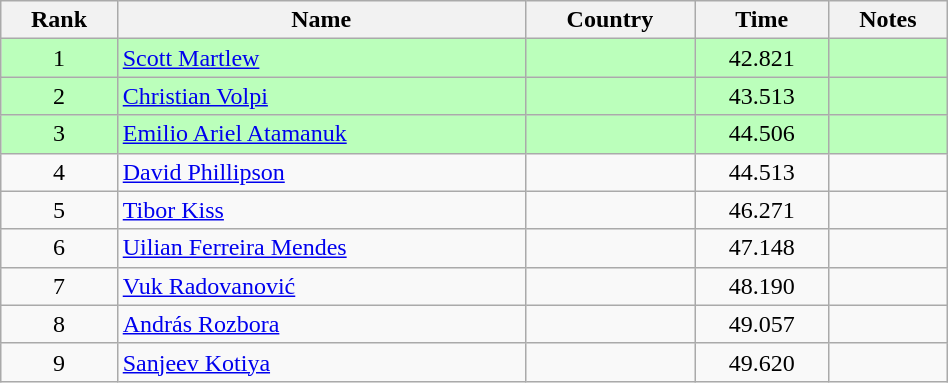<table class="wikitable" style="text-align:center;width: 50%">
<tr>
<th>Rank</th>
<th>Name</th>
<th>Country</th>
<th>Time</th>
<th>Notes</th>
</tr>
<tr bgcolor=bbffbb>
<td>1</td>
<td align="left"><a href='#'>Scott Martlew</a></td>
<td align="left"></td>
<td>42.821</td>
<td></td>
</tr>
<tr bgcolor=bbffbb>
<td>2</td>
<td align="left"><a href='#'>Christian Volpi</a></td>
<td align="left"></td>
<td>43.513</td>
<td></td>
</tr>
<tr bgcolor=bbffbb>
<td>3</td>
<td align="left"><a href='#'>Emilio Ariel Atamanuk</a></td>
<td align="left"></td>
<td>44.506</td>
<td></td>
</tr>
<tr>
<td>4</td>
<td align="left"><a href='#'>David Phillipson</a></td>
<td align="left"></td>
<td>44.513</td>
<td></td>
</tr>
<tr>
<td>5</td>
<td align="left"><a href='#'>Tibor Kiss</a></td>
<td align="left"></td>
<td>46.271</td>
<td></td>
</tr>
<tr>
<td>6</td>
<td align="left"><a href='#'>Uilian Ferreira Mendes</a></td>
<td align="left"></td>
<td>47.148</td>
<td></td>
</tr>
<tr>
<td>7</td>
<td align="left"><a href='#'>Vuk Radovanović</a></td>
<td align="left"></td>
<td>48.190</td>
<td></td>
</tr>
<tr>
<td>8</td>
<td align="left"><a href='#'>András Rozbora</a></td>
<td align="left"></td>
<td>49.057</td>
<td></td>
</tr>
<tr>
<td>9</td>
<td align="left"><a href='#'>Sanjeev Kotiya</a></td>
<td align="left"></td>
<td>49.620</td>
<td></td>
</tr>
</table>
